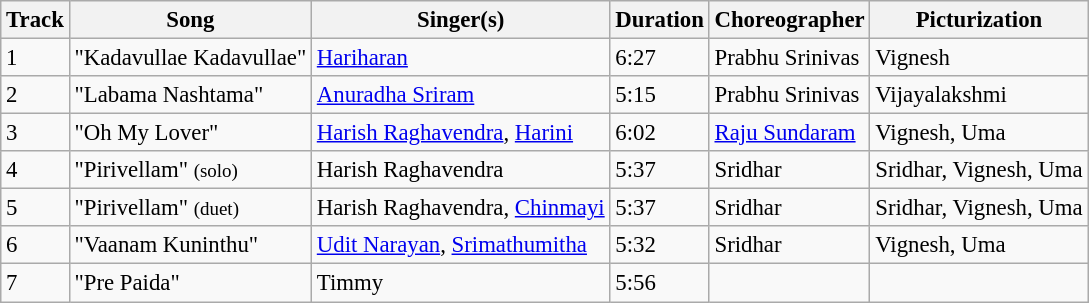<table class="wikitable" style="font-size:95%;">
<tr>
<th>Track</th>
<th>Song</th>
<th>Singer(s)</th>
<th>Duration</th>
<th>Choreographer</th>
<th>Picturization</th>
</tr>
<tr>
<td>1</td>
<td>"Kadavullae Kadavullae"</td>
<td><a href='#'>Hariharan</a></td>
<td>6:27</td>
<td>Prabhu Srinivas</td>
<td>Vignesh</td>
</tr>
<tr>
<td>2</td>
<td>"Labama Nashtama"</td>
<td><a href='#'>Anuradha Sriram</a></td>
<td>5:15</td>
<td>Prabhu Srinivas</td>
<td>Vijayalakshmi</td>
</tr>
<tr>
<td>3</td>
<td>"Oh My Lover"</td>
<td><a href='#'>Harish Raghavendra</a>, <a href='#'>Harini</a></td>
<td>6:02</td>
<td><a href='#'>Raju Sundaram</a></td>
<td>Vignesh, Uma</td>
</tr>
<tr>
<td>4</td>
<td>"Pirivellam" <small>(solo)</small></td>
<td>Harish Raghavendra</td>
<td>5:37</td>
<td>Sridhar</td>
<td>Sridhar, Vignesh, Uma</td>
</tr>
<tr>
<td>5</td>
<td>"Pirivellam" <small>(duet)</small></td>
<td>Harish Raghavendra, <a href='#'>Chinmayi</a></td>
<td>5:37</td>
<td>Sridhar</td>
<td>Sridhar, Vignesh, Uma</td>
</tr>
<tr>
<td>6</td>
<td>"Vaanam Kuninthu"</td>
<td><a href='#'>Udit Narayan</a>, <a href='#'>Srimathumitha</a></td>
<td>5:32</td>
<td>Sridhar</td>
<td>Vignesh, Uma</td>
</tr>
<tr>
<td>7</td>
<td>"Pre Paida"</td>
<td>Timmy</td>
<td>5:56</td>
<td></td>
<td></td>
</tr>
</table>
